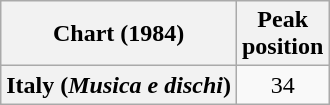<table class="wikitable plainrowheaders" style="text-align:center">
<tr>
<th scope="col">Chart (1984)</th>
<th scope="col">Peak<br>position</th>
</tr>
<tr>
<th scope="row">Italy (<em>Musica e dischi</em>)</th>
<td>34</td>
</tr>
</table>
